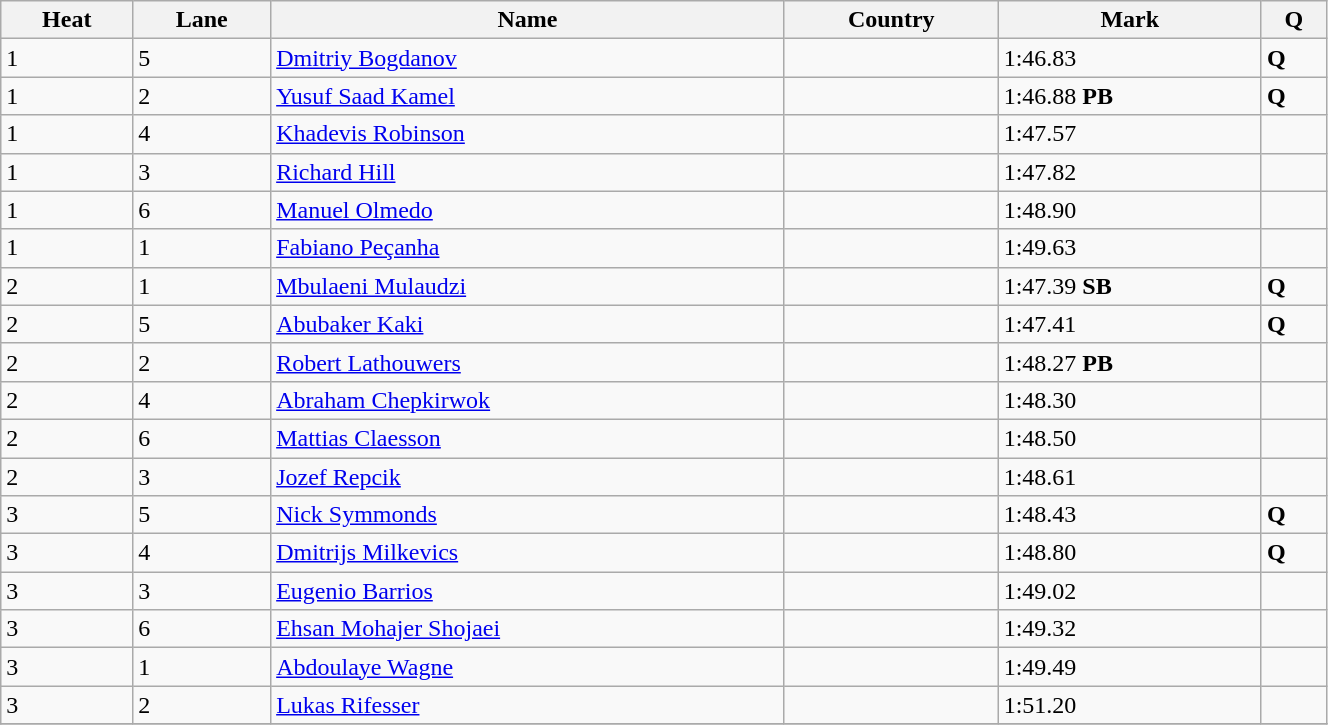<table class="wikitable sortable" width=70%>
<tr>
<th>Heat</th>
<th>Lane</th>
<th>Name</th>
<th>Country</th>
<th>Mark</th>
<th>Q</th>
</tr>
<tr>
<td>1</td>
<td>5</td>
<td><a href='#'>Dmitriy Bogdanov</a></td>
<td></td>
<td>1:46.83</td>
<td><strong>Q</strong></td>
</tr>
<tr>
<td>1</td>
<td>2</td>
<td><a href='#'>Yusuf Saad Kamel</a></td>
<td></td>
<td>1:46.88 <strong>PB</strong></td>
<td><strong>Q</strong></td>
</tr>
<tr>
<td>1</td>
<td>4</td>
<td><a href='#'>Khadevis Robinson</a></td>
<td></td>
<td>1:47.57</td>
<td></td>
</tr>
<tr>
<td>1</td>
<td>3</td>
<td><a href='#'>Richard Hill</a></td>
<td></td>
<td>1:47.82</td>
<td></td>
</tr>
<tr>
<td>1</td>
<td>6</td>
<td><a href='#'>Manuel Olmedo</a></td>
<td></td>
<td>1:48.90</td>
<td></td>
</tr>
<tr>
<td>1</td>
<td>1</td>
<td><a href='#'>Fabiano Peçanha</a></td>
<td></td>
<td>1:49.63</td>
<td></td>
</tr>
<tr>
<td>2</td>
<td>1</td>
<td><a href='#'>Mbulaeni Mulaudzi</a></td>
<td></td>
<td>1:47.39 <strong>SB</strong></td>
<td><strong>Q</strong></td>
</tr>
<tr>
<td>2</td>
<td>5</td>
<td><a href='#'>Abubaker Kaki</a></td>
<td></td>
<td>1:47.41</td>
<td><strong>Q</strong></td>
</tr>
<tr>
<td>2</td>
<td>2</td>
<td><a href='#'>Robert Lathouwers</a></td>
<td></td>
<td>1:48.27 <strong>PB</strong></td>
<td></td>
</tr>
<tr>
<td>2</td>
<td>4</td>
<td><a href='#'>Abraham Chepkirwok</a></td>
<td></td>
<td>1:48.30</td>
<td></td>
</tr>
<tr>
<td>2</td>
<td>6</td>
<td><a href='#'>Mattias Claesson</a></td>
<td></td>
<td>1:48.50</td>
<td></td>
</tr>
<tr>
<td>2</td>
<td>3</td>
<td><a href='#'>Jozef Repcik</a></td>
<td></td>
<td>1:48.61</td>
<td></td>
</tr>
<tr>
<td>3</td>
<td>5</td>
<td><a href='#'>Nick Symmonds</a></td>
<td></td>
<td>1:48.43</td>
<td><strong>Q</strong></td>
</tr>
<tr>
<td>3</td>
<td>4</td>
<td><a href='#'>Dmitrijs Milkevics</a></td>
<td></td>
<td>1:48.80</td>
<td><strong>Q</strong></td>
</tr>
<tr>
<td>3</td>
<td>3</td>
<td><a href='#'>Eugenio Barrios</a></td>
<td></td>
<td>1:49.02</td>
<td></td>
</tr>
<tr>
<td>3</td>
<td>6</td>
<td><a href='#'>Ehsan Mohajer Shojaei</a></td>
<td></td>
<td>1:49.32</td>
<td></td>
</tr>
<tr>
<td>3</td>
<td>1</td>
<td><a href='#'>Abdoulaye Wagne</a></td>
<td></td>
<td>1:49.49</td>
<td></td>
</tr>
<tr>
<td>3</td>
<td>2</td>
<td><a href='#'>Lukas Rifesser</a></td>
<td></td>
<td>1:51.20</td>
<td></td>
</tr>
<tr>
</tr>
</table>
